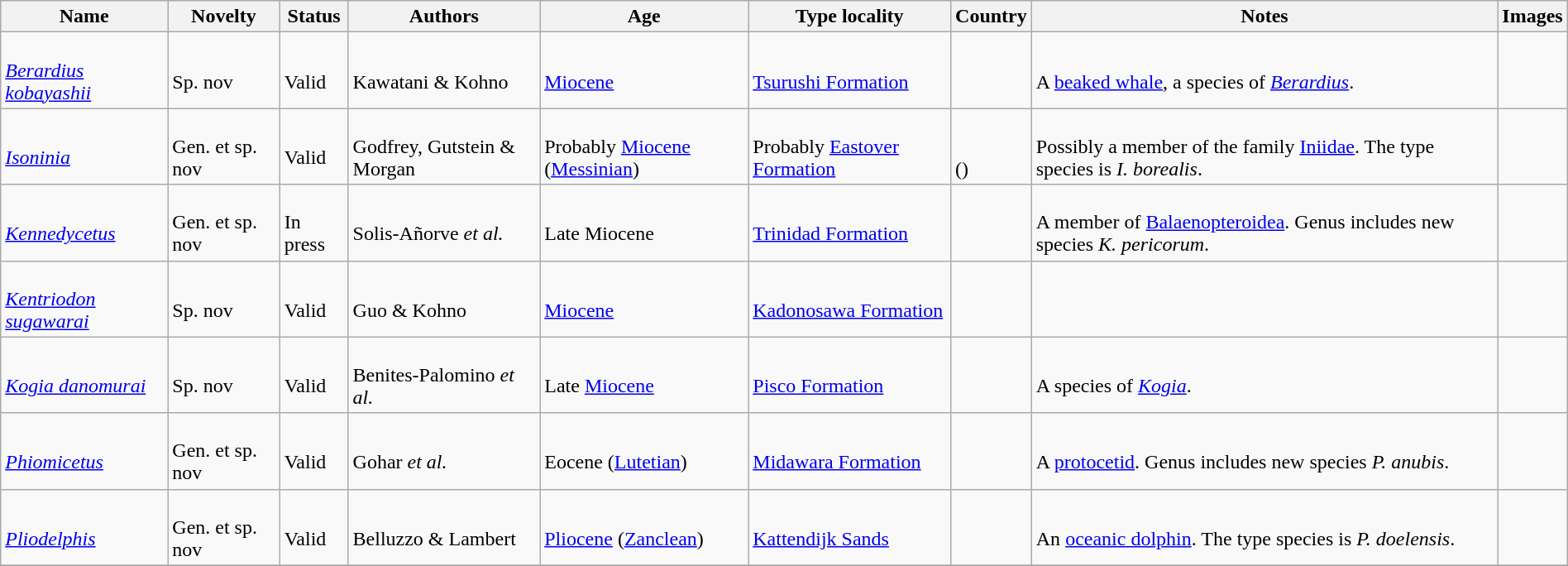<table class="wikitable sortable" align="center" width="100%">
<tr>
<th>Name</th>
<th>Novelty</th>
<th>Status</th>
<th>Authors</th>
<th>Age</th>
<th>Type locality</th>
<th>Country</th>
<th>Notes</th>
<th>Images</th>
</tr>
<tr>
<td><br><em><a href='#'>Berardius kobayashii</a></em></td>
<td><br>Sp. nov</td>
<td><br>Valid</td>
<td><br>Kawatani & Kohno</td>
<td><br><a href='#'>Miocene</a></td>
<td><br><a href='#'>Tsurushi Formation</a></td>
<td><br></td>
<td><br>A <a href='#'>beaked whale</a>, a species of <em><a href='#'>Berardius</a></em>.</td>
<td></td>
</tr>
<tr>
<td><br><em><a href='#'>Isoninia</a></em></td>
<td><br>Gen. et sp. nov</td>
<td><br>Valid</td>
<td><br>Godfrey, Gutstein & Morgan</td>
<td><br>Probably <a href='#'>Miocene</a> (<a href='#'>Messinian</a>)</td>
<td><br>Probably <a href='#'>Eastover Formation</a></td>
<td><br><br>()</td>
<td><br>Possibly a member of the family <a href='#'>Iniidae</a>. The type species is <em>I. borealis</em>.</td>
<td></td>
</tr>
<tr>
<td><br><em><a href='#'>Kennedycetus</a></em></td>
<td><br>Gen. et sp. nov</td>
<td><br>In press</td>
<td><br>Solis-Añorve <em>et al.</em></td>
<td><br>Late Miocene</td>
<td><br><a href='#'>Trinidad Formation</a></td>
<td><br></td>
<td><br>A member of <a href='#'>Balaenopteroidea</a>. Genus includes new species <em>K. pericorum</em>.</td>
<td></td>
</tr>
<tr>
<td><br><em><a href='#'>Kentriodon sugawarai</a></em></td>
<td><br>Sp. nov</td>
<td><br>Valid</td>
<td><br>Guo & Kohno</td>
<td><br><a href='#'>Miocene</a></td>
<td><br><a href='#'>Kadonosawa Formation</a></td>
<td><br></td>
<td></td>
<td></td>
</tr>
<tr>
<td><br><em><a href='#'>Kogia danomurai</a></em></td>
<td><br>Sp. nov</td>
<td><br>Valid</td>
<td><br>Benites-Palomino <em>et al.</em></td>
<td><br>Late <a href='#'>Miocene</a></td>
<td><br><a href='#'>Pisco Formation</a></td>
<td><br></td>
<td><br>A species of <em><a href='#'>Kogia</a></em>.</td>
<td></td>
</tr>
<tr>
<td><br><em><a href='#'>Phiomicetus</a></em></td>
<td><br>Gen. et sp. nov</td>
<td><br>Valid</td>
<td><br>Gohar <em>et al.</em></td>
<td><br>Eocene (<a href='#'>Lutetian</a>)</td>
<td><br><a href='#'>Midawara Formation</a></td>
<td><br></td>
<td><br>A <a href='#'>protocetid</a>. Genus includes new species <em>P. anubis</em>.</td>
<td></td>
</tr>
<tr>
<td><br><em><a href='#'>Pliodelphis</a></em></td>
<td><br>Gen. et sp. nov</td>
<td><br>Valid</td>
<td><br>Belluzzo & Lambert</td>
<td><br><a href='#'>Pliocene</a> (<a href='#'>Zanclean</a>)</td>
<td><br><a href='#'>Kattendijk Sands</a></td>
<td><br></td>
<td><br>An <a href='#'>oceanic dolphin</a>. The type species is <em>P. doelensis</em>.</td>
<td></td>
</tr>
<tr>
</tr>
</table>
